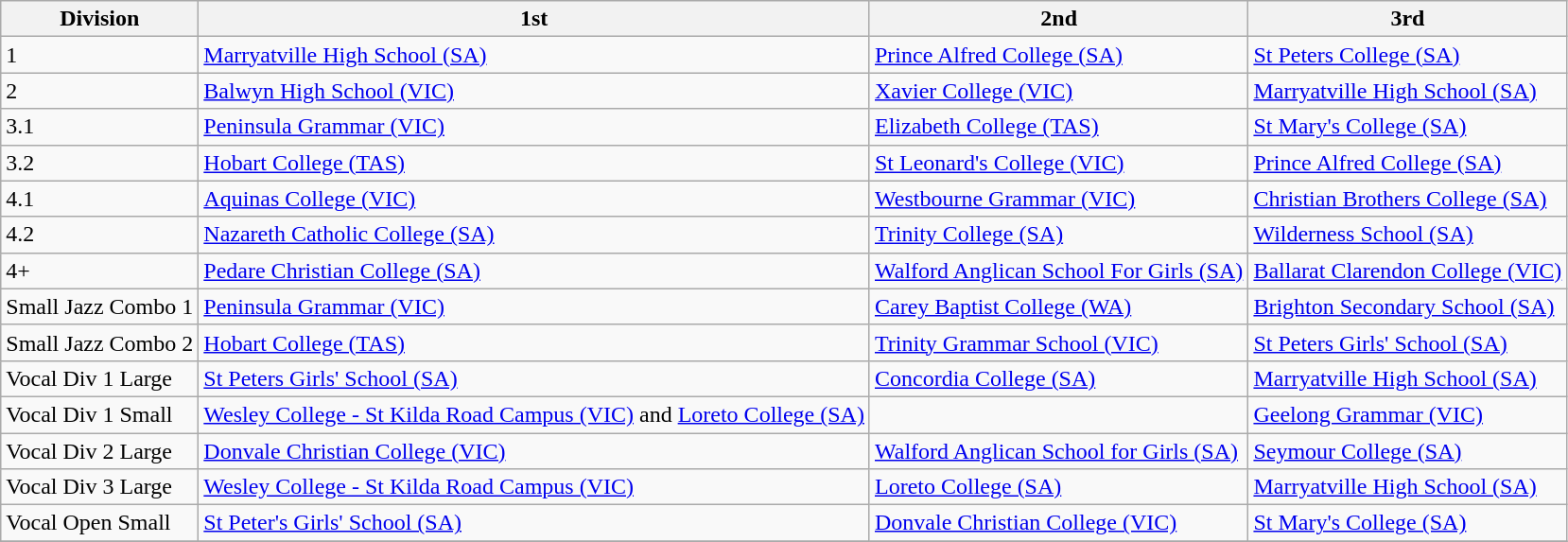<table class="wikitable">
<tr>
<th>Division</th>
<th>1st</th>
<th>2nd</th>
<th>3rd</th>
</tr>
<tr>
<td>1</td>
<td><a href='#'>Marryatville High School (SA)</a></td>
<td><a href='#'>Prince Alfred College (SA)</a></td>
<td><a href='#'>St Peters College (SA)</a></td>
</tr>
<tr>
<td>2</td>
<td><a href='#'>Balwyn High School (VIC)</a></td>
<td><a href='#'>Xavier College (VIC)</a></td>
<td><a href='#'>Marryatville High School (SA)</a></td>
</tr>
<tr>
<td>3.1</td>
<td><a href='#'>Peninsula Grammar (VIC)</a></td>
<td><a href='#'>Elizabeth College (TAS)</a></td>
<td><a href='#'>St Mary's College (SA)</a></td>
</tr>
<tr>
<td>3.2</td>
<td><a href='#'>Hobart College (TAS)</a></td>
<td><a href='#'>St Leonard's College (VIC)</a></td>
<td><a href='#'>Prince Alfred College (SA)</a></td>
</tr>
<tr>
<td>4.1</td>
<td><a href='#'>Aquinas College (VIC)</a></td>
<td><a href='#'>Westbourne Grammar (VIC)</a></td>
<td><a href='#'>Christian Brothers College (SA)</a></td>
</tr>
<tr>
<td>4.2</td>
<td><a href='#'>Nazareth Catholic College (SA)</a></td>
<td><a href='#'>Trinity College (SA)</a></td>
<td><a href='#'>Wilderness School (SA)</a></td>
</tr>
<tr>
<td>4+</td>
<td><a href='#'>Pedare Christian College (SA)</a></td>
<td><a href='#'>Walford Anglican School For Girls (SA)</a></td>
<td><a href='#'>Ballarat Clarendon College (VIC)</a></td>
</tr>
<tr>
<td>Small Jazz Combo 1</td>
<td><a href='#'>Peninsula Grammar (VIC)</a></td>
<td><a href='#'>Carey Baptist College (WA)</a></td>
<td><a href='#'>Brighton Secondary School (SA)</a></td>
</tr>
<tr>
<td>Small Jazz Combo 2</td>
<td><a href='#'>Hobart College (TAS)</a></td>
<td><a href='#'>Trinity Grammar School (VIC)</a></td>
<td><a href='#'>St Peters Girls' School (SA)</a></td>
</tr>
<tr>
<td>Vocal Div 1 Large</td>
<td><a href='#'>St Peters Girls' School (SA)</a></td>
<td><a href='#'>Concordia College (SA)</a></td>
<td><a href='#'>Marryatville High School (SA)</a></td>
</tr>
<tr>
<td>Vocal Div 1 Small</td>
<td><a href='#'>Wesley College - St Kilda Road Campus (VIC)</a> and <a href='#'>Loreto College (SA)</a></td>
<td></td>
<td><a href='#'>Geelong Grammar (VIC)</a></td>
</tr>
<tr>
<td>Vocal Div 2 Large</td>
<td><a href='#'>Donvale Christian College (VIC)</a></td>
<td><a href='#'>Walford Anglican School for Girls (SA)</a></td>
<td><a href='#'>Seymour College (SA)</a></td>
</tr>
<tr>
<td>Vocal Div 3 Large</td>
<td><a href='#'>Wesley College - St Kilda Road Campus (VIC)</a></td>
<td><a href='#'>Loreto College (SA)</a></td>
<td><a href='#'>Marryatville High School (SA)</a></td>
</tr>
<tr>
<td>Vocal Open Small</td>
<td><a href='#'>St Peter's Girls' School (SA)</a></td>
<td><a href='#'>Donvale Christian College (VIC)</a></td>
<td><a href='#'>St Mary's College (SA)</a></td>
</tr>
<tr>
</tr>
</table>
